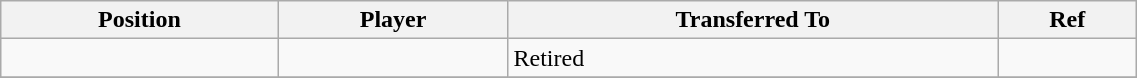<table class="wikitable sortable" style="width:60%; text-align:center; font-size:100%; text-align:left;">
<tr>
<th><strong>Position</strong></th>
<th><strong>Player</strong></th>
<th><strong>Transferred To</strong></th>
<th><strong>Ref</strong></th>
</tr>
<tr>
<td></td>
<td></td>
<td>Retired</td>
<td></td>
</tr>
<tr>
</tr>
</table>
